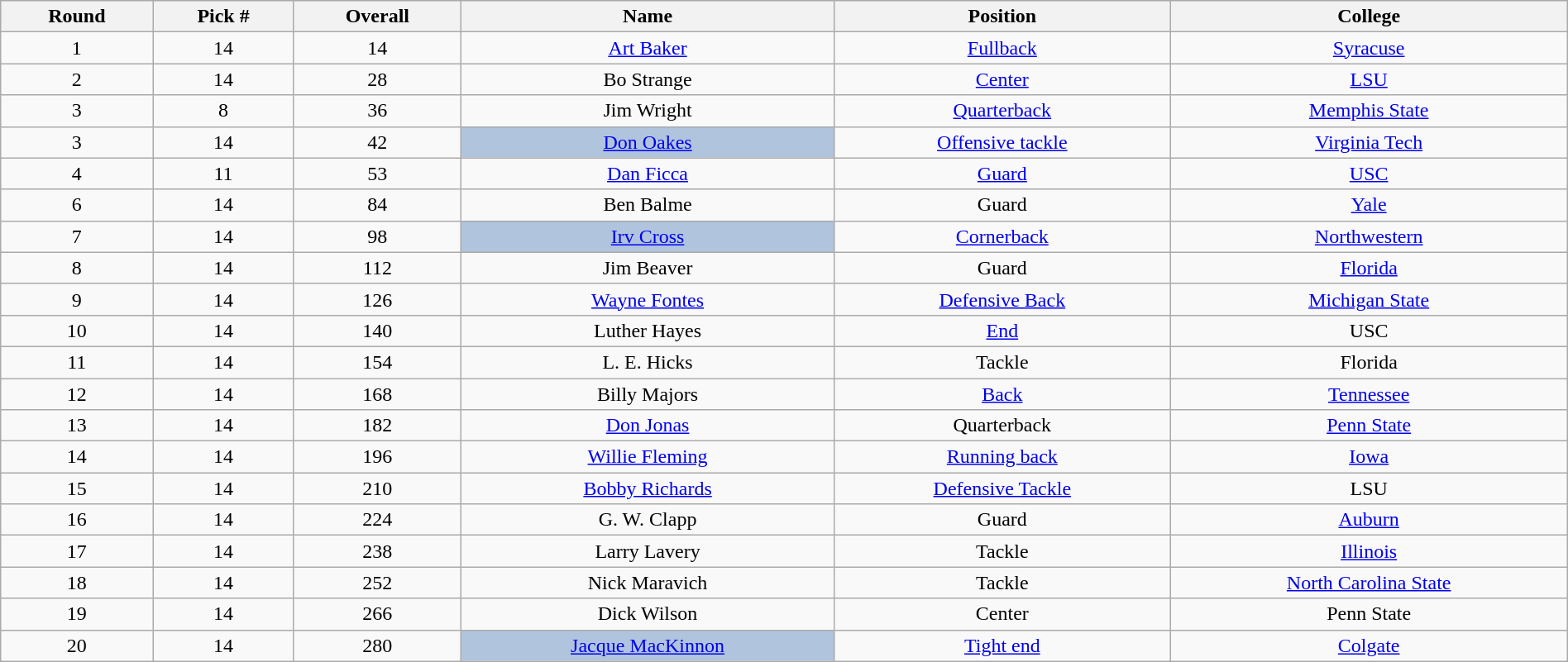<table class="wikitable sortable sortable" style="width: 100%; text-align:center">
<tr>
<th>Round</th>
<th>Pick #</th>
<th>Overall</th>
<th>Name</th>
<th>Position</th>
<th>College</th>
</tr>
<tr>
<td>1</td>
<td>14</td>
<td>14</td>
<td><a href='#'>Art Baker</a></td>
<td><a href='#'>Fullback</a></td>
<td><a href='#'>Syracuse</a></td>
</tr>
<tr>
<td>2</td>
<td>14</td>
<td>28</td>
<td>Bo Strange</td>
<td><a href='#'>Center</a></td>
<td><a href='#'>LSU</a></td>
</tr>
<tr>
<td>3</td>
<td>8</td>
<td>36</td>
<td>Jim Wright</td>
<td><a href='#'>Quarterback</a></td>
<td><a href='#'>Memphis State</a></td>
</tr>
<tr>
<td>3</td>
<td>14</td>
<td>42</td>
<td bgcolor=lightsteelblue><a href='#'>Don Oakes</a></td>
<td><a href='#'>Offensive tackle</a></td>
<td><a href='#'>Virginia Tech</a></td>
</tr>
<tr>
<td>4</td>
<td>11</td>
<td>53</td>
<td><a href='#'>Dan Ficca</a></td>
<td><a href='#'>Guard</a></td>
<td><a href='#'>USC</a></td>
</tr>
<tr>
<td>6</td>
<td>14</td>
<td>84</td>
<td>Ben Balme</td>
<td>Guard</td>
<td><a href='#'>Yale</a></td>
</tr>
<tr>
<td>7</td>
<td>14</td>
<td>98</td>
<td bgcolor=lightsteelblue><a href='#'>Irv Cross</a></td>
<td><a href='#'>Cornerback</a></td>
<td><a href='#'>Northwestern</a></td>
</tr>
<tr>
<td>8</td>
<td>14</td>
<td>112</td>
<td>Jim Beaver</td>
<td>Guard</td>
<td><a href='#'>Florida</a></td>
</tr>
<tr>
<td>9</td>
<td>14</td>
<td>126</td>
<td><a href='#'>Wayne Fontes</a></td>
<td><a href='#'>Defensive Back</a></td>
<td><a href='#'>Michigan State</a></td>
</tr>
<tr>
<td>10</td>
<td>14</td>
<td>140</td>
<td>Luther Hayes</td>
<td><a href='#'>End</a></td>
<td>USC</td>
</tr>
<tr>
<td>11</td>
<td>14</td>
<td>154</td>
<td>L. E. Hicks</td>
<td>Tackle</td>
<td>Florida</td>
</tr>
<tr>
<td>12</td>
<td>14</td>
<td>168</td>
<td>Billy Majors</td>
<td><a href='#'>Back</a></td>
<td><a href='#'>Tennessee</a></td>
</tr>
<tr>
<td>13</td>
<td>14</td>
<td>182</td>
<td><a href='#'>Don Jonas</a></td>
<td>Quarterback</td>
<td><a href='#'>Penn State</a></td>
</tr>
<tr>
<td>14</td>
<td>14</td>
<td>196</td>
<td><a href='#'>Willie Fleming</a></td>
<td><a href='#'>Running back</a></td>
<td><a href='#'>Iowa</a></td>
</tr>
<tr>
<td>15</td>
<td>14</td>
<td>210</td>
<td><a href='#'>Bobby Richards</a></td>
<td><a href='#'>Defensive Tackle</a></td>
<td>LSU</td>
</tr>
<tr>
<td>16</td>
<td>14</td>
<td>224</td>
<td>G. W. Clapp</td>
<td>Guard</td>
<td><a href='#'>Auburn</a></td>
</tr>
<tr>
<td>17</td>
<td>14</td>
<td>238</td>
<td>Larry Lavery</td>
<td>Tackle</td>
<td><a href='#'>Illinois</a></td>
</tr>
<tr>
<td>18</td>
<td>14</td>
<td>252</td>
<td>Nick Maravich</td>
<td>Tackle</td>
<td><a href='#'>North Carolina State</a></td>
</tr>
<tr>
<td>19</td>
<td>14</td>
<td>266</td>
<td>Dick Wilson</td>
<td>Center</td>
<td>Penn State</td>
</tr>
<tr>
<td>20</td>
<td>14</td>
<td>280</td>
<td bgcolor=lightsteelblue><a href='#'>Jacque MacKinnon</a></td>
<td><a href='#'>Tight end</a></td>
<td><a href='#'>Colgate</a></td>
</tr>
</table>
